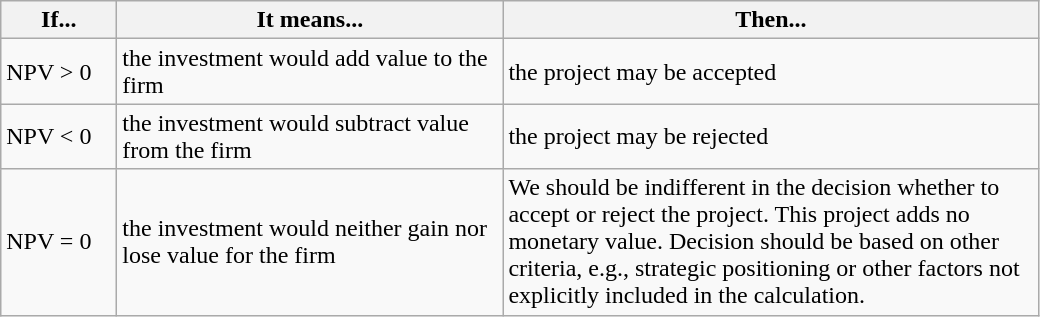<table class="wikitable" align="center" font-size="120%" border:"2px solid black;">
<tr>
<th width="70">If...</th>
<th width="250">It means...</th>
<th width="350">Then...</th>
</tr>
<tr>
<td>NPV > 0</td>
<td>the investment would add value to the firm</td>
<td>the project may be accepted</td>
</tr>
<tr>
<td>NPV < 0</td>
<td>the investment would subtract value from the firm</td>
<td>the project may be rejected</td>
</tr>
<tr>
<td>NPV = 0</td>
<td>the investment would neither gain nor lose value for the firm</td>
<td>We should be indifferent in the decision whether to accept or reject the project. This project adds no monetary value. Decision should be based on other criteria, e.g., strategic positioning or other factors not explicitly included in the calculation.</td>
</tr>
</table>
